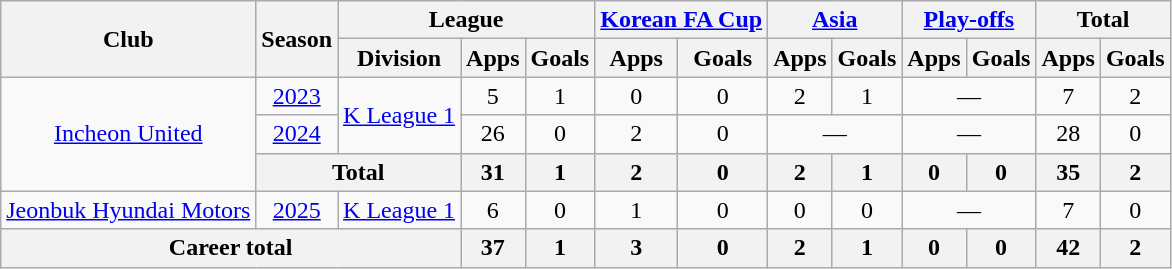<table class="wikitable" style="text-align:center">
<tr>
<th rowspan="2">Club</th>
<th rowspan="2">Season</th>
<th colspan="3">League</th>
<th colspan="2"><a href='#'>Korean FA Cup</a></th>
<th colspan="2"><a href='#'>Asia</a></th>
<th colspan="2"><a href='#'>Play-offs</a></th>
<th colspan="2">Total</th>
</tr>
<tr>
<th>Division</th>
<th>Apps</th>
<th>Goals</th>
<th>Apps</th>
<th>Goals</th>
<th>Apps</th>
<th>Goals</th>
<th>Apps</th>
<th>Goals</th>
<th>Apps</th>
<th>Goals</th>
</tr>
<tr>
<td rowspan="3"><a href='#'>Incheon United</a></td>
<td><a href='#'>2023</a></td>
<td rowspan="2"><a href='#'>K League 1</a></td>
<td>5</td>
<td>1</td>
<td>0</td>
<td>0</td>
<td>2</td>
<td>1</td>
<td colspan="2">—</td>
<td>7</td>
<td>2</td>
</tr>
<tr>
<td><a href='#'>2024</a></td>
<td>26</td>
<td>0</td>
<td>2</td>
<td>0</td>
<td colspan="2">—</td>
<td colspan="2">—</td>
<td>28</td>
<td>0</td>
</tr>
<tr>
<th colspan="2">Total</th>
<th>31</th>
<th>1</th>
<th>2</th>
<th>0</th>
<th>2</th>
<th>1</th>
<th>0</th>
<th>0</th>
<th>35</th>
<th>2</th>
</tr>
<tr>
<td rowspan="1"><a href='#'>Jeonbuk Hyundai Motors</a></td>
<td><a href='#'>2025</a></td>
<td rowspan="1"><a href='#'>K League 1</a></td>
<td>6</td>
<td>0</td>
<td>1</td>
<td>0</td>
<td>0</td>
<td>0</td>
<td colspan="2">—</td>
<td>7</td>
<td>0</td>
</tr>
<tr>
<th colspan="3">Career total</th>
<th>37</th>
<th>1</th>
<th>3</th>
<th>0</th>
<th>2</th>
<th>1</th>
<th>0</th>
<th>0</th>
<th>42</th>
<th>2</th>
</tr>
</table>
